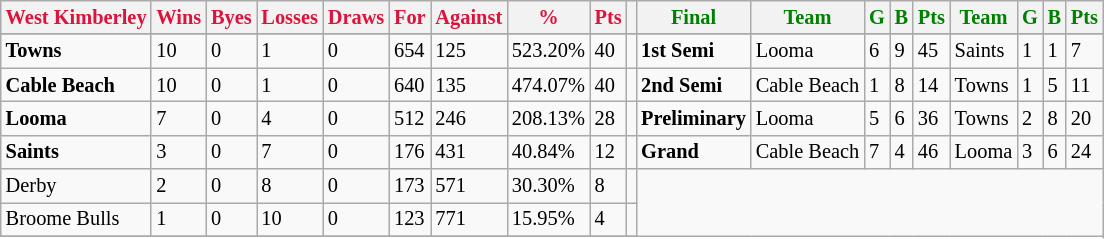<table style="font-size: 85%; text-align: left;" class="wikitable">
<tr>
<th style="color:crimson">West Kimberley</th>
<th style="color:crimson">Wins</th>
<th style="color:crimson">Byes</th>
<th style="color:crimson">Losses</th>
<th style="color:crimson">Draws</th>
<th style="color:crimson">For</th>
<th style="color:crimson">Against</th>
<th style="color:crimson">%</th>
<th style="color:crimson">Pts</th>
<th></th>
<th style="color:green">Final</th>
<th style="color:green">Team</th>
<th style="color:green">G</th>
<th style="color:green">B</th>
<th style="color:green">Pts</th>
<th style="color:green">Team</th>
<th style="color:green">G</th>
<th style="color:green">B</th>
<th style="color:green">Pts</th>
</tr>
<tr>
</tr>
<tr>
</tr>
<tr>
<td><strong>	Towns	</strong></td>
<td>10</td>
<td>0</td>
<td>1</td>
<td>0</td>
<td>654</td>
<td>125</td>
<td>523.20%</td>
<td>40</td>
<td></td>
<td><strong>1st Semi</strong></td>
<td>Looma</td>
<td>6</td>
<td>9</td>
<td>45</td>
<td>Saints</td>
<td>1</td>
<td>1</td>
<td>7</td>
</tr>
<tr>
<td><strong>	Cable Beach	</strong></td>
<td>10</td>
<td>0</td>
<td>1</td>
<td>0</td>
<td>640</td>
<td>135</td>
<td>474.07%</td>
<td>40</td>
<td></td>
<td><strong>2nd Semi</strong></td>
<td>Cable Beach</td>
<td>1</td>
<td>8</td>
<td>14</td>
<td>Towns</td>
<td>1</td>
<td>5</td>
<td>11</td>
</tr>
<tr>
<td><strong>	Looma	</strong></td>
<td>7</td>
<td>0</td>
<td>4</td>
<td>0</td>
<td>512</td>
<td>246</td>
<td>208.13%</td>
<td>28</td>
<td></td>
<td><strong>Preliminary</strong></td>
<td>Looma</td>
<td>5</td>
<td>6</td>
<td>36</td>
<td>Towns</td>
<td>2</td>
<td>8</td>
<td>20</td>
</tr>
<tr>
<td><strong>	Saints	</strong></td>
<td>3</td>
<td>0</td>
<td>7</td>
<td>0</td>
<td>176</td>
<td>431</td>
<td>40.84%</td>
<td>12</td>
<td></td>
<td><strong>Grand</strong></td>
<td>Cable Beach</td>
<td>7</td>
<td>4</td>
<td>46</td>
<td>Looma</td>
<td>3</td>
<td>6</td>
<td>24</td>
</tr>
<tr>
<td>Derby</td>
<td>2</td>
<td>0</td>
<td>8</td>
<td>0</td>
<td>173</td>
<td>571</td>
<td>30.30%</td>
<td>8</td>
<td></td>
</tr>
<tr>
<td>Broome Bulls</td>
<td>1</td>
<td>0</td>
<td>10</td>
<td>0</td>
<td>123</td>
<td>771</td>
<td>15.95%</td>
<td>4</td>
<td></td>
</tr>
<tr>
</tr>
</table>
